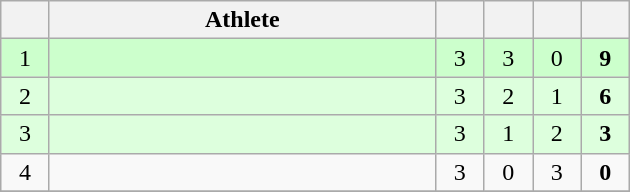<table class="wikitable" style="text-align: center; font-size:100% ">
<tr>
<th width=25></th>
<th width=250>Athlete</th>
<th width=25></th>
<th width=25></th>
<th width=25></th>
<th width=25></th>
</tr>
<tr bgcolor="ccffcc">
<td>1</td>
<td align=left></td>
<td>3</td>
<td>3</td>
<td>0</td>
<td><strong>9</strong></td>
</tr>
<tr bgcolor="ddffdd">
<td>2</td>
<td align=left></td>
<td>3</td>
<td>2</td>
<td>1</td>
<td><strong>6</strong></td>
</tr>
<tr bgcolor="ddffdd">
<td>3</td>
<td align=left></td>
<td>3</td>
<td>1</td>
<td>2</td>
<td><strong>3</strong></td>
</tr>
<tr>
<td>4</td>
<td align=left></td>
<td>3</td>
<td>0</td>
<td>3</td>
<td><strong>0</strong></td>
</tr>
<tr>
</tr>
</table>
